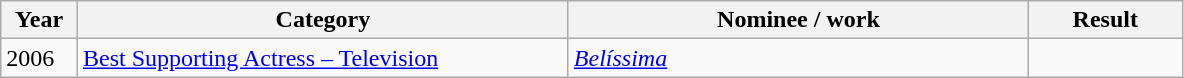<table class=wikitable>
<tr>
<th Width=5%>Year</th>
<th Width=32%>Category</th>
<th Width=30%>Nominee / work</th>
<th Width=10%>Result</th>
</tr>
<tr>
<td>2006</td>
<td><a href='#'>Best Supporting Actress – Television</a></td>
<td><em><a href='#'>Belíssima</a></em></td>
<td></td>
</tr>
</table>
